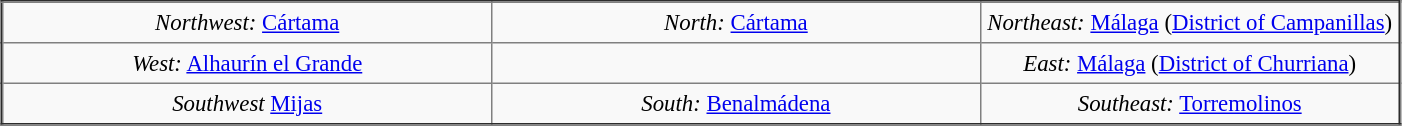<table border="2" cellpadding="4" cellspacing="0" border=" 1px #aaa solid" border =" 2 align" style="margin: 0.5em 0.5em 0.5em 1em; padding: 0.5em; background: #f9f9f9; border-collapse: collapse; font-size: 95%">
<tr ---->
<td width ="35%" align="center"><em>Northwest:</em> <a href='#'>Cártama</a></td>
<td width ="30%" align="center"><em>North:</em> <a href='#'>Cártama</a></td>
<td width ="35%" align="center"><em>Northeast:</em> <a href='#'>Málaga</a> (<a href='#'>District of Campanillas</a>)</td>
</tr>
<tr ---->
<td width ="10%" align="center"><em>West:</em> <a href='#'>Alhaurín el Grande</a></td>
<td width ="35%" align="center"></td>
<td width ="30%" align="center"><em>East:</em> <a href='#'>Málaga</a> (<a href='#'>District of Churriana</a>)</td>
</tr>
<tr ---->
<td width ="35%" align="center"><em>Southwest</em> <a href='#'>Mijas</a></td>
<td width ="30%" align="center"><em>South:</em> <a href='#'>Benalmádena</a></td>
<td width ="35%" align="center"><em>Southeast:</em> <a href='#'>Torremolinos</a></td>
</tr>
</table>
